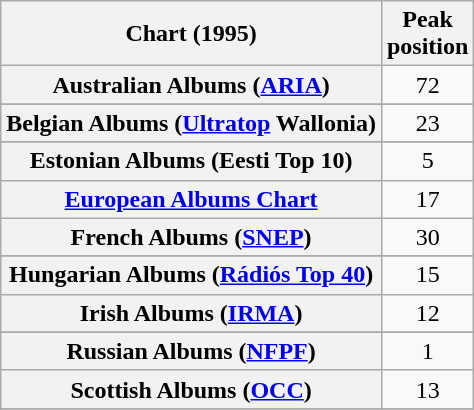<table class="wikitable sortable plainrowheaders">
<tr>
<th scope="col">Chart (1995)</th>
<th scope="col">Peak<br>position</th>
</tr>
<tr>
<th scope="row">Australian Albums (<a href='#'>ARIA</a>)</th>
<td style="text-align:center;">72</td>
</tr>
<tr>
</tr>
<tr>
<th scope="row">Belgian Albums (<a href='#'>Ultratop</a> Wallonia)</th>
<td align="center">23</td>
</tr>
<tr>
</tr>
<tr>
<th scope="row">Estonian Albums (Eesti Top 10)</th>
<td align="center">5</td>
</tr>
<tr>
<th scope="row"><a href='#'>European Albums Chart</a></th>
<td style="text-align:center;">17</td>
</tr>
<tr>
<th scope="row">French Albums (<a href='#'>SNEP</a>)</th>
<td align="center">30</td>
</tr>
<tr>
</tr>
<tr>
<th scope="row">Hungarian Albums (<a href='#'>Rádiós Top 40</a>)</th>
<td style="text-align:center;">15</td>
</tr>
<tr>
<th scope="row">Irish Albums (<a href='#'>IRMA</a>)</th>
<td align="center">12</td>
</tr>
<tr>
</tr>
<tr>
</tr>
<tr>
<th scope="row">Russian Albums (<a href='#'>NFPF</a>)</th>
<td align="center">1</td>
</tr>
<tr>
<th scope="row">Scottish Albums (<a href='#'>OCC</a>)</th>
<td align="center">13</td>
</tr>
<tr>
</tr>
<tr>
</tr>
</table>
